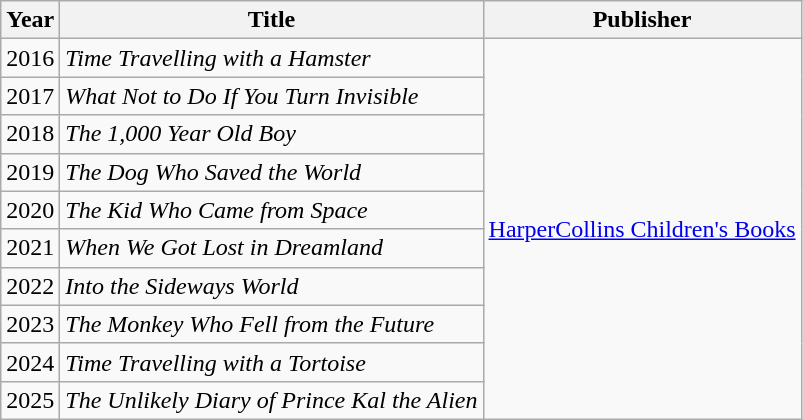<table class="wikitable">
<tr>
<th>Year</th>
<th>Title</th>
<th>Publisher</th>
</tr>
<tr>
<td>2016</td>
<td><em>Time Travelling with a Hamster</em></td>
<td rowspan="10"><a href='#'>HarperCollins Children's Books</a></td>
</tr>
<tr>
<td>2017</td>
<td><em>What Not to Do If You Turn Invisible</em></td>
</tr>
<tr>
<td>2018</td>
<td><em>The 1,000 Year Old Boy</em></td>
</tr>
<tr>
<td>2019</td>
<td><em>The Dog Who Saved the World</em></td>
</tr>
<tr>
<td>2020</td>
<td><em>The Kid Who Came from Space</em></td>
</tr>
<tr>
<td>2021</td>
<td><em>When We Got Lost in Dreamland</em></td>
</tr>
<tr>
<td>2022</td>
<td><em>Into the Sideways World</em></td>
</tr>
<tr>
<td>2023</td>
<td><em>The Monkey Who Fell from the Future</em></td>
</tr>
<tr>
<td>2024</td>
<td><em>Time Travelling with a Tortoise</em></td>
</tr>
<tr>
<td>2025</td>
<td><em>The Unlikely Diary of Prince Kal the Alien</em></td>
</tr>
</table>
